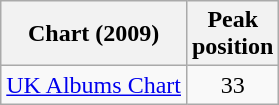<table class="wikitable">
<tr>
<th align="left">Chart (2009)</th>
<th align="left">Peak<br>position</th>
</tr>
<tr>
<td align="left"><a href='#'>UK Albums Chart</a></td>
<td align="center">33</td>
</tr>
</table>
